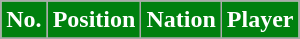<table class="wikitable sortable">
<tr>
<th style="background:#00800E; color:#fff;" scope="col">No.</th>
<th style="background:#00800E; color:#fff;" scope="col">Position</th>
<th style="background:#00800E; color:#fff;" scope="col">Nation</th>
<th style="background:#00800E; color:#fff;" scope="col">Player</th>
</tr>
<tr>
</tr>
</table>
